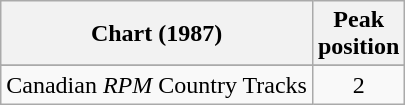<table class="wikitable sortable">
<tr>
<th align="left">Chart (1987)</th>
<th align="center">Peak<br>position</th>
</tr>
<tr>
</tr>
<tr>
<td align="left">Canadian <em>RPM</em> Country Tracks</td>
<td align="center">2</td>
</tr>
</table>
